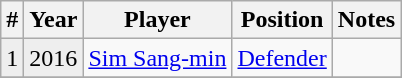<table class="wikitable">
<tr>
<th>#</th>
<th>Year</th>
<th>Player</th>
<th>Position</th>
<th>Notes</th>
</tr>
<tr>
<td style="background:#eeeeee">1</td>
<td style="background:#eeeeee">2016</td>
<td> <a href='#'>Sim Sang-min</a></td>
<td><a href='#'>Defender</a></td>
<td></td>
</tr>
<tr>
</tr>
</table>
